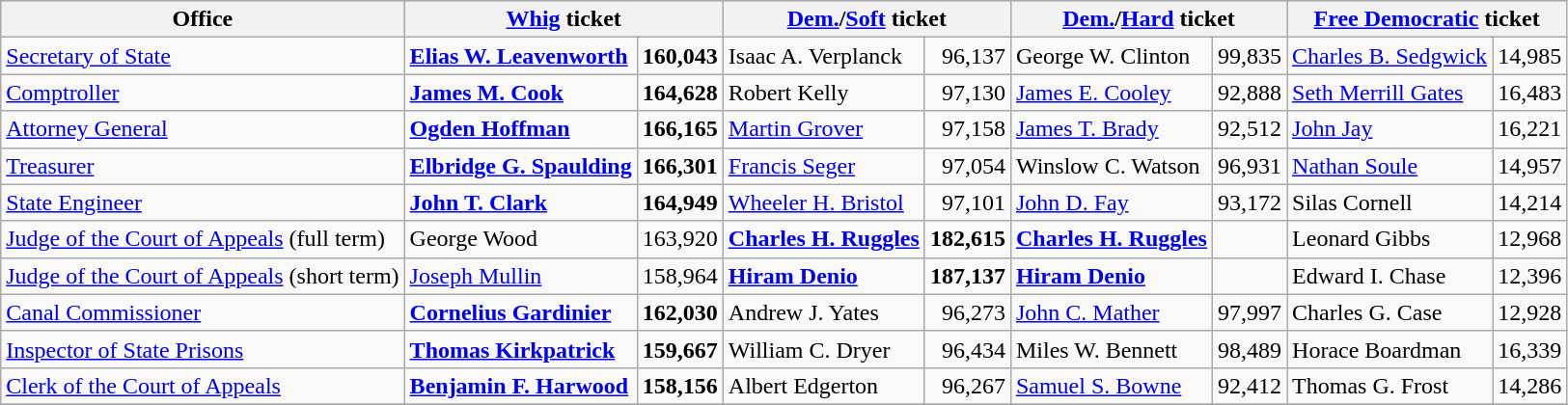<table class=wikitable>
<tr bgcolor=lightgrey>
<th>Office</th>
<th colspan="2" ><a href='#'>Whig</a> ticket</th>
<th colspan="2" ><a href='#'>Dem.</a>/<a href='#'>Soft</a> ticket</th>
<th colspan="2" ><a href='#'>Dem.</a>/<a href='#'>Hard</a> ticket</th>
<th colspan="2" ><a href='#'>Free Democratic</a> ticket</th>
</tr>
<tr>
<td><a href='#'>Secretary of State</a></td>
<td><strong><a href='#'>Elias W. Leavenworth</a></strong></td>
<td align="right"><strong>160,043</strong></td>
<td>Isaac A. Verplanck</td>
<td align="right">96,137</td>
<td>George W. Clinton</td>
<td align="right">99,835</td>
<td><a href='#'>Charles B. Sedgwick</a></td>
<td align="right">14,985</td>
</tr>
<tr>
<td><a href='#'>Comptroller</a></td>
<td><strong><a href='#'>James M. Cook</a></strong></td>
<td align="right"><strong>164,628</strong></td>
<td>Robert Kelly</td>
<td align="right">97,130</td>
<td><a href='#'>James E. Cooley</a></td>
<td align="right">92,888</td>
<td><a href='#'>Seth Merrill Gates</a></td>
<td align="right">16,483</td>
</tr>
<tr>
<td><a href='#'>Attorney General</a></td>
<td><strong><a href='#'>Ogden Hoffman</a></strong></td>
<td align="right"><strong>166,165</strong></td>
<td><a href='#'>Martin Grover</a></td>
<td align="right">97,158</td>
<td><a href='#'>James T. Brady</a></td>
<td align="right">92,512</td>
<td><a href='#'>John Jay</a></td>
<td align="right">16,221</td>
</tr>
<tr>
<td><a href='#'>Treasurer</a></td>
<td><strong><a href='#'>Elbridge G. Spaulding</a></strong></td>
<td align="right"><strong>166,301</strong></td>
<td><a href='#'>Francis Seger</a></td>
<td align="right">97,054</td>
<td>Winslow C. Watson</td>
<td align="right">96,931</td>
<td><a href='#'>Nathan Soule</a></td>
<td align="right">14,957</td>
</tr>
<tr>
<td><a href='#'>State Engineer</a></td>
<td><strong><a href='#'>John T. Clark</a></strong></td>
<td align="right"><strong>164,949</strong></td>
<td><a href='#'>Wheeler H. Bristol</a></td>
<td align="right">97,101</td>
<td><a href='#'>John D. Fay</a></td>
<td align="right">93,172</td>
<td>Silas Cornell</td>
<td align="right">14,214</td>
</tr>
<tr>
<td><a href='#'>Judge of the Court of Appeals</a> (full term)</td>
<td>George Wood</td>
<td align="right">163,920</td>
<td><strong><a href='#'>Charles H. Ruggles</a></strong></td>
<td align="right"><strong>182,615</strong></td>
<td><strong><a href='#'>Charles H. Ruggles</a></strong></td>
<td></td>
<td>Leonard Gibbs</td>
<td align="right">12,968</td>
</tr>
<tr>
<td><a href='#'>Judge of the Court of Appeals</a> (short term)</td>
<td><a href='#'>Joseph Mullin</a></td>
<td align="right">158,964</td>
<td><strong><a href='#'>Hiram Denio</a></strong></td>
<td align="right"><strong>187,137</strong></td>
<td><strong><a href='#'>Hiram Denio</a></strong></td>
<td></td>
<td>Edward I. Chase</td>
<td align="right">12,396</td>
</tr>
<tr>
<td><a href='#'>Canal Commissioner</a></td>
<td><strong><a href='#'>Cornelius Gardinier</a></strong></td>
<td align="right"><strong>162,030</strong></td>
<td>Andrew J. Yates</td>
<td align="right">96,273</td>
<td><a href='#'>John C. Mather</a></td>
<td align="right">97,997</td>
<td>Charles G. Case</td>
<td align="right">12,928</td>
</tr>
<tr>
<td><a href='#'>Inspector of State Prisons</a></td>
<td><strong><a href='#'>Thomas Kirkpatrick</a></strong></td>
<td align="right"><strong>159,667</strong></td>
<td>William C. Dryer</td>
<td align="right">96,434</td>
<td>Miles W. Bennett</td>
<td align="right">98,489</td>
<td>Horace Boardman</td>
<td align="right">16,339</td>
</tr>
<tr>
<td><a href='#'>Clerk of the Court of Appeals</a></td>
<td><strong><a href='#'>Benjamin F. Harwood</a></strong></td>
<td align="right"><strong>158,156</strong></td>
<td>Albert Edgerton</td>
<td align="right">96,267</td>
<td><a href='#'>Samuel S. Bowne</a></td>
<td align="right">92,412</td>
<td>Thomas G. Frost</td>
<td align="right">14,286</td>
</tr>
<tr>
</tr>
</table>
